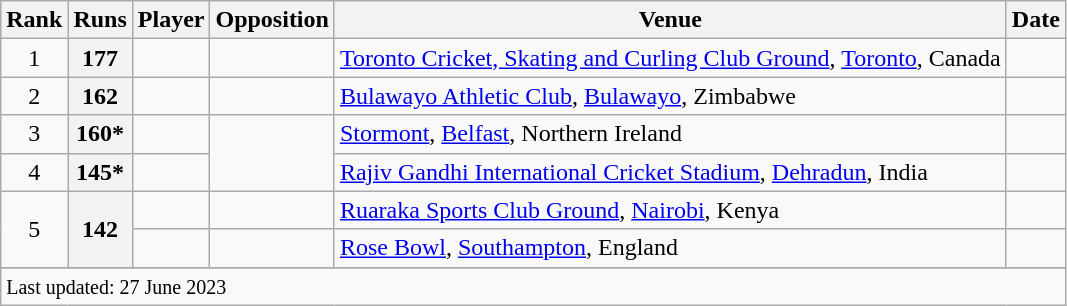<table class="wikitable plainrowheaders sortable">
<tr>
<th scope=col>Rank</th>
<th scope=col>Runs</th>
<th scope=col>Player</th>
<th scope=col>Opposition</th>
<th scope=col>Venue</th>
<th scope=col>Date</th>
</tr>
<tr>
<td align=center>1</td>
<th scope=row style=text-align:center;>177</th>
<td></td>
<td></td>
<td><a href='#'>Toronto Cricket, Skating and Curling Club Ground</a>, <a href='#'>Toronto</a>, Canada</td>
<td></td>
</tr>
<tr>
<td align=center>2</td>
<th scope=row style=text-align:center;>162</th>
<td></td>
<td></td>
<td><a href='#'>Bulawayo Athletic Club</a>, <a href='#'>Bulawayo</a>, Zimbabwe</td>
<td></td>
</tr>
<tr>
<td align=center>3</td>
<th scope=row style=text-align:center;>160*</th>
<td></td>
<td rowspan=2></td>
<td><a href='#'>Stormont</a>, <a href='#'>Belfast</a>, Northern Ireland</td>
<td></td>
</tr>
<tr>
<td align=center>4</td>
<th scope=row style=text-align:center;>145*</th>
<td></td>
<td><a href='#'>Rajiv Gandhi International Cricket Stadium</a>, <a href='#'>Dehradun</a>, India</td>
<td></td>
</tr>
<tr>
<td align=center rowspan=2>5</td>
<th scope=row style=text-align:center; rowspan=2>142</th>
<td></td>
<td></td>
<td><a href='#'>Ruaraka Sports Club Ground</a>, <a href='#'>Nairobi</a>, Kenya</td>
<td></td>
</tr>
<tr>
<td></td>
<td></td>
<td><a href='#'>Rose Bowl</a>, <a href='#'>Southampton</a>, England</td>
<td></td>
</tr>
<tr>
</tr>
<tr class=sortbottom>
<td colspan=6><small>Last updated: 27 June 2023</small></td>
</tr>
</table>
